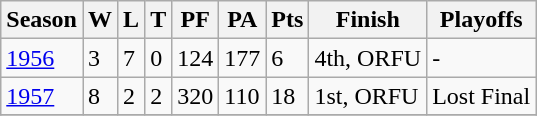<table class="wikitable">
<tr>
<th>Season</th>
<th>W</th>
<th>L</th>
<th>T</th>
<th>PF</th>
<th>PA</th>
<th>Pts</th>
<th>Finish</th>
<th>Playoffs</th>
</tr>
<tr>
<td><a href='#'>1956</a></td>
<td>3</td>
<td>7</td>
<td>0</td>
<td>124</td>
<td>177</td>
<td>6</td>
<td>4th, ORFU</td>
<td>-</td>
</tr>
<tr>
<td><a href='#'>1957</a></td>
<td>8</td>
<td>2</td>
<td>2</td>
<td>320</td>
<td>110</td>
<td>18</td>
<td>1st, ORFU</td>
<td>Lost Final</td>
</tr>
<tr>
</tr>
</table>
